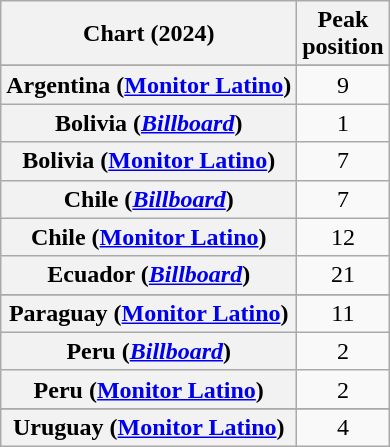<table class="wikitable sortable plainrowheaders" style="text-align:center">
<tr>
<th scope="col">Chart (2024)</th>
<th scope="col">Peak<br>position</th>
</tr>
<tr>
</tr>
<tr>
<th scope="row">Argentina (<a href='#'>Monitor Latino</a>)</th>
<td>9</td>
</tr>
<tr>
<th scope="row">Bolivia (<a href='#'><em>Billboard</em></a>)</th>
<td>1</td>
</tr>
<tr>
<th scope="row">Bolivia (<a href='#'>Monitor Latino</a>)</th>
<td>7</td>
</tr>
<tr>
<th scope="row">Chile (<a href='#'><em>Billboard</em></a>)</th>
<td>7</td>
</tr>
<tr>
<th scope="row">Chile (<a href='#'>Monitor Latino</a>)</th>
<td>12</td>
</tr>
<tr>
<th scope="row">Ecuador (<a href='#'><em>Billboard</em></a>)</th>
<td>21</td>
</tr>
<tr>
</tr>
<tr>
<th scope="row">Paraguay (<a href='#'>Monitor Latino</a>)</th>
<td>11</td>
</tr>
<tr>
<th scope="row">Peru (<a href='#'><em>Billboard</em></a>)</th>
<td>2</td>
</tr>
<tr>
<th scope="row">Peru (<a href='#'>Monitor Latino</a>)</th>
<td>2</td>
</tr>
<tr>
</tr>
<tr>
<th scope="row">Uruguay (<a href='#'>Monitor Latino</a>)</th>
<td>4</td>
</tr>
</table>
